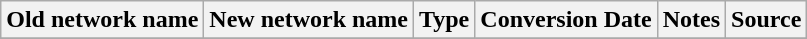<table class="wikitable">
<tr>
<th>Old network name</th>
<th>New network name</th>
<th>Type</th>
<th>Conversion Date</th>
<th>Notes</th>
<th>Source</th>
</tr>
<tr>
</tr>
</table>
